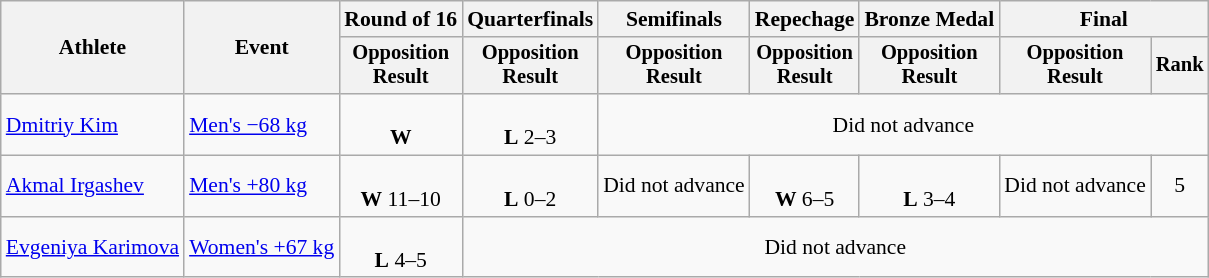<table class="wikitable" style="font-size:90%">
<tr>
<th rowspan="2">Athlete</th>
<th rowspan="2">Event</th>
<th>Round of 16</th>
<th>Quarterfinals</th>
<th>Semifinals</th>
<th>Repechage</th>
<th>Bronze Medal</th>
<th colspan=2>Final</th>
</tr>
<tr style="font-size:95%">
<th>Opposition<br>Result</th>
<th>Opposition<br>Result</th>
<th>Opposition<br>Result</th>
<th>Opposition<br>Result</th>
<th>Opposition<br>Result</th>
<th>Opposition<br>Result</th>
<th>Rank</th>
</tr>
<tr align=center>
<td align=left><a href='#'>Dmitriy Kim</a></td>
<td align=left><a href='#'>Men's −68 kg</a></td>
<td><br><strong>W</strong> </td>
<td><br><strong>L</strong> 2–3</td>
<td colspan=5>Did not advance</td>
</tr>
<tr align=center>
<td align=left><a href='#'>Akmal Irgashev</a></td>
<td align=left><a href='#'>Men's +80 kg</a></td>
<td><br><strong>W</strong> 11–10</td>
<td><br><strong>L</strong> 0–2</td>
<td>Did not advance</td>
<td><br><strong>W</strong> 6–5</td>
<td><br><strong>L</strong> 3–4</td>
<td>Did not advance</td>
<td>5</td>
</tr>
<tr align=center>
<td align=left><a href='#'>Evgeniya Karimova</a></td>
<td align=left><a href='#'>Women's +67 kg</a></td>
<td><br><strong>L</strong> 4–5</td>
<td colspan=6>Did not advance</td>
</tr>
</table>
